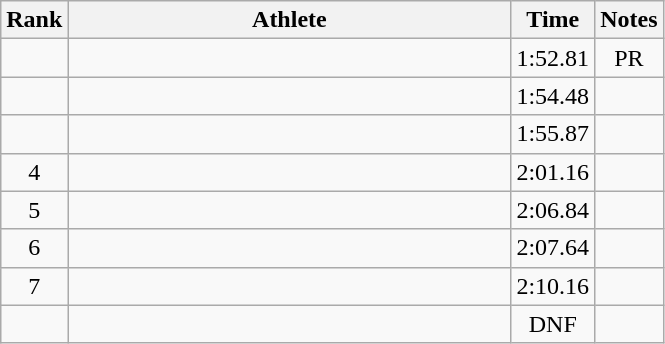<table class="wikitable" style="text-align:center">
<tr>
<th>Rank</th>
<th Style="width:18em">Athlete</th>
<th>Time</th>
<th>Notes</th>
</tr>
<tr>
<td></td>
<td style="text-align:left"></td>
<td>1:52.81</td>
<td>PR</td>
</tr>
<tr>
<td></td>
<td style="text-align:left"></td>
<td>1:54.48</td>
<td></td>
</tr>
<tr>
<td></td>
<td style="text-align:left"></td>
<td>1:55.87</td>
<td></td>
</tr>
<tr>
<td>4</td>
<td style="text-align:left"></td>
<td>2:01.16</td>
<td></td>
</tr>
<tr>
<td>5</td>
<td style="text-align:left"></td>
<td>2:06.84</td>
<td></td>
</tr>
<tr>
<td>6</td>
<td style="text-align:left"></td>
<td>2:07.64</td>
<td></td>
</tr>
<tr>
<td>7</td>
<td style="text-align:left"></td>
<td>2:10.16</td>
<td></td>
</tr>
<tr>
<td></td>
<td style="text-align:left"></td>
<td>DNF</td>
<td></td>
</tr>
</table>
